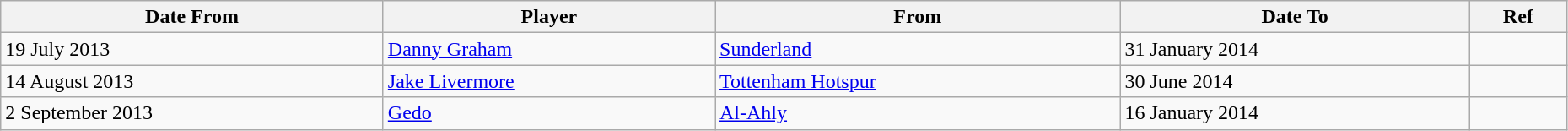<table class="wikitable" style="text-align:center; font-size:95&;width:98%; text-align:left">
<tr>
<th>Date From</th>
<th>Player</th>
<th>From</th>
<th>Date To</th>
<th>Ref</th>
</tr>
<tr>
<td>19 July 2013</td>
<td> <a href='#'>Danny Graham</a></td>
<td> <a href='#'>Sunderland</a></td>
<td>31 January 2014</td>
<td></td>
</tr>
<tr>
<td>14 August 2013</td>
<td> <a href='#'>Jake Livermore</a></td>
<td> <a href='#'>Tottenham Hotspur</a></td>
<td>30 June 2014</td>
<td></td>
</tr>
<tr>
<td>2 September 2013</td>
<td> <a href='#'>Gedo</a></td>
<td> <a href='#'>Al-Ahly</a></td>
<td>16 January 2014</td>
<td></td>
</tr>
</table>
